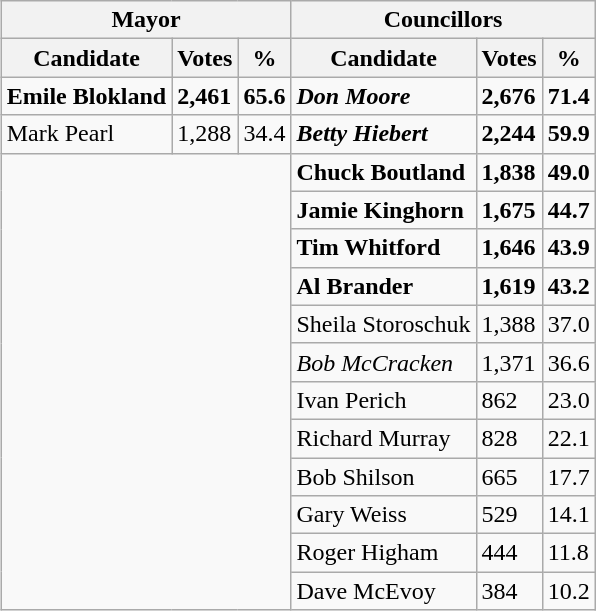<table class="wikitable collapsible collapsed" align="right">
<tr>
<th colspan=3>Mayor</th>
<th colspan=3>Councillors</th>
</tr>
<tr>
<th>Candidate</th>
<th>Votes</th>
<th>%</th>
<th>Candidate</th>
<th>Votes</th>
<th>%</th>
</tr>
<tr>
<td><strong>Emile Blokland</strong></td>
<td><strong>2,461</strong></td>
<td><strong>65.6</strong></td>
<td><strong><em>Don Moore</em></strong></td>
<td><strong>2,676</strong></td>
<td><strong>71.4</strong></td>
</tr>
<tr>
<td>Mark Pearl</td>
<td>1,288</td>
<td>34.4</td>
<td><strong><em>Betty Hiebert</em></strong></td>
<td><strong>2,244</strong></td>
<td><strong>59.9</strong></td>
</tr>
<tr>
<td rowspan=12 colspan=3></td>
<td><strong>Chuck Boutland</strong></td>
<td><strong>1,838</strong></td>
<td><strong>49.0</strong></td>
</tr>
<tr>
<td><strong>Jamie Kinghorn</strong></td>
<td><strong>1,675</strong></td>
<td><strong>44.7</strong></td>
</tr>
<tr>
<td><strong>Tim Whitford</strong></td>
<td><strong>1,646</strong></td>
<td><strong>43.9</strong></td>
</tr>
<tr>
<td><strong>Al Brander</strong></td>
<td><strong>1,619</strong></td>
<td><strong>43.2</strong></td>
</tr>
<tr>
<td>Sheila Storoschuk</td>
<td>1,388</td>
<td>37.0</td>
</tr>
<tr>
<td><em>Bob McCracken</em></td>
<td>1,371</td>
<td>36.6</td>
</tr>
<tr>
<td>Ivan Perich</td>
<td>862</td>
<td>23.0</td>
</tr>
<tr>
<td>Richard Murray</td>
<td>828</td>
<td>22.1</td>
</tr>
<tr>
<td>Bob Shilson</td>
<td>665</td>
<td>17.7</td>
</tr>
<tr>
<td>Gary Weiss</td>
<td>529</td>
<td>14.1</td>
</tr>
<tr>
<td>Roger Higham</td>
<td>444</td>
<td>11.8</td>
</tr>
<tr>
<td>Dave McEvoy</td>
<td>384</td>
<td>10.2</td>
</tr>
</table>
